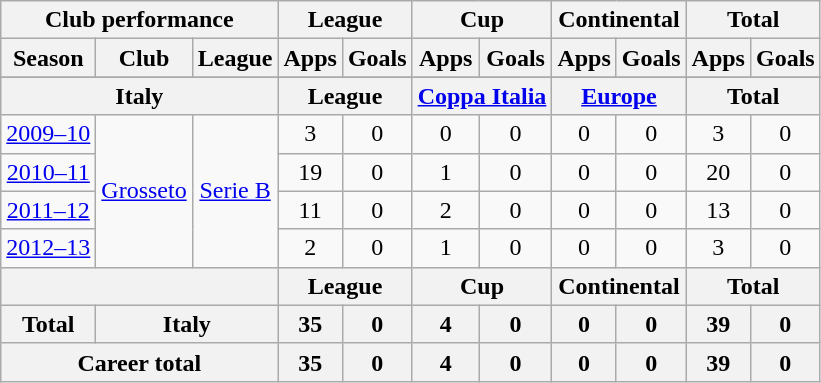<table class="wikitable" style="text-align:center">
<tr>
<th colspan=3>Club performance</th>
<th colspan=2>League</th>
<th colspan=2>Cup</th>
<th colspan=2>Continental</th>
<th colspan=2>Total</th>
</tr>
<tr>
<th>Season</th>
<th>Club</th>
<th>League</th>
<th>Apps</th>
<th>Goals</th>
<th>Apps</th>
<th>Goals</th>
<th>Apps</th>
<th>Goals</th>
<th>Apps</th>
<th>Goals</th>
</tr>
<tr>
</tr>
<tr>
<th colspan=3>Italy</th>
<th colspan=2>League</th>
<th colspan=2><a href='#'>Coppa Italia</a></th>
<th colspan=2><a href='#'>Europe</a></th>
<th colspan=2>Total</th>
</tr>
<tr>
<td><a href='#'>2009–10</a></td>
<td rowspan="4"><a href='#'>Grosseto</a></td>
<td rowspan="4"><a href='#'>Serie B</a></td>
<td>3</td>
<td>0</td>
<td>0</td>
<td>0</td>
<td>0</td>
<td>0</td>
<td>3</td>
<td>0</td>
</tr>
<tr>
<td><a href='#'>2010–11</a></td>
<td>19</td>
<td>0</td>
<td>1</td>
<td>0</td>
<td>0</td>
<td>0</td>
<td>20</td>
<td>0</td>
</tr>
<tr>
<td><a href='#'>2011–12</a></td>
<td>11</td>
<td>0</td>
<td>2</td>
<td>0</td>
<td>0</td>
<td>0</td>
<td>13</td>
<td>0</td>
</tr>
<tr>
<td><a href='#'>2012–13</a></td>
<td>2</td>
<td>0</td>
<td>1</td>
<td>0</td>
<td>0</td>
<td>0</td>
<td>3</td>
<td>0</td>
</tr>
<tr>
<th colspan=3></th>
<th colspan=2>League</th>
<th colspan=2>Cup</th>
<th colspan=2>Continental</th>
<th colspan=2>Total</th>
</tr>
<tr>
<th rowspan=1>Total</th>
<th colspan=2>Italy</th>
<th>35</th>
<th>0</th>
<th>4</th>
<th>0</th>
<th>0</th>
<th>0</th>
<th>39</th>
<th>0</th>
</tr>
<tr>
<th colspan=3>Career total</th>
<th>35</th>
<th>0</th>
<th>4</th>
<th>0</th>
<th>0</th>
<th>0</th>
<th>39</th>
<th>0</th>
</tr>
</table>
